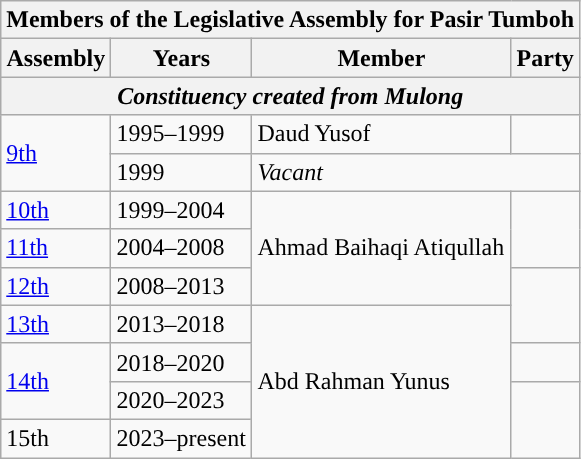<table class="wikitable">
<tr>
<th colspan="4">Members of the Legislative Assembly for Pasir Tumboh</th>
</tr>
<tr>
<th>Assembly</th>
<th>Years</th>
<th>Member</th>
<th>Party</th>
</tr>
<tr>
<th colspan="4" align="center"><em>Constituency created from Mulong</em></th>
</tr>
<tr>
<td rowspan="2"><a href='#'>9th</a></td>
<td>1995–1999</td>
<td>Daud Yusof</td>
<td></td>
</tr>
<tr>
<td>1999</td>
<td colspan="2"><em>Vacant</em></td>
</tr>
<tr>
<td><a href='#'>10th</a></td>
<td>1999–2004</td>
<td rowspan="3">Ahmad Baihaqi Atiqullah</td>
<td rowspan="2"></td>
</tr>
<tr>
<td><a href='#'>11th</a></td>
<td>2004–2008</td>
</tr>
<tr>
<td><a href='#'>12th</a></td>
<td>2008–2013</td>
<td rowspan="2"></td>
</tr>
<tr>
<td><a href='#'>13th</a></td>
<td>2013–2018</td>
<td rowspan="4">Abd Rahman Yunus</td>
</tr>
<tr>
<td rowspan="2"><a href='#'>14th</a></td>
<td>2018–2020</td>
<td></td>
</tr>
<tr>
<td>2020–2023</td>
<td rowspan="2"></td>
</tr>
<tr>
<td>15th</td>
<td>2023–present</td>
</tr>
</table>
